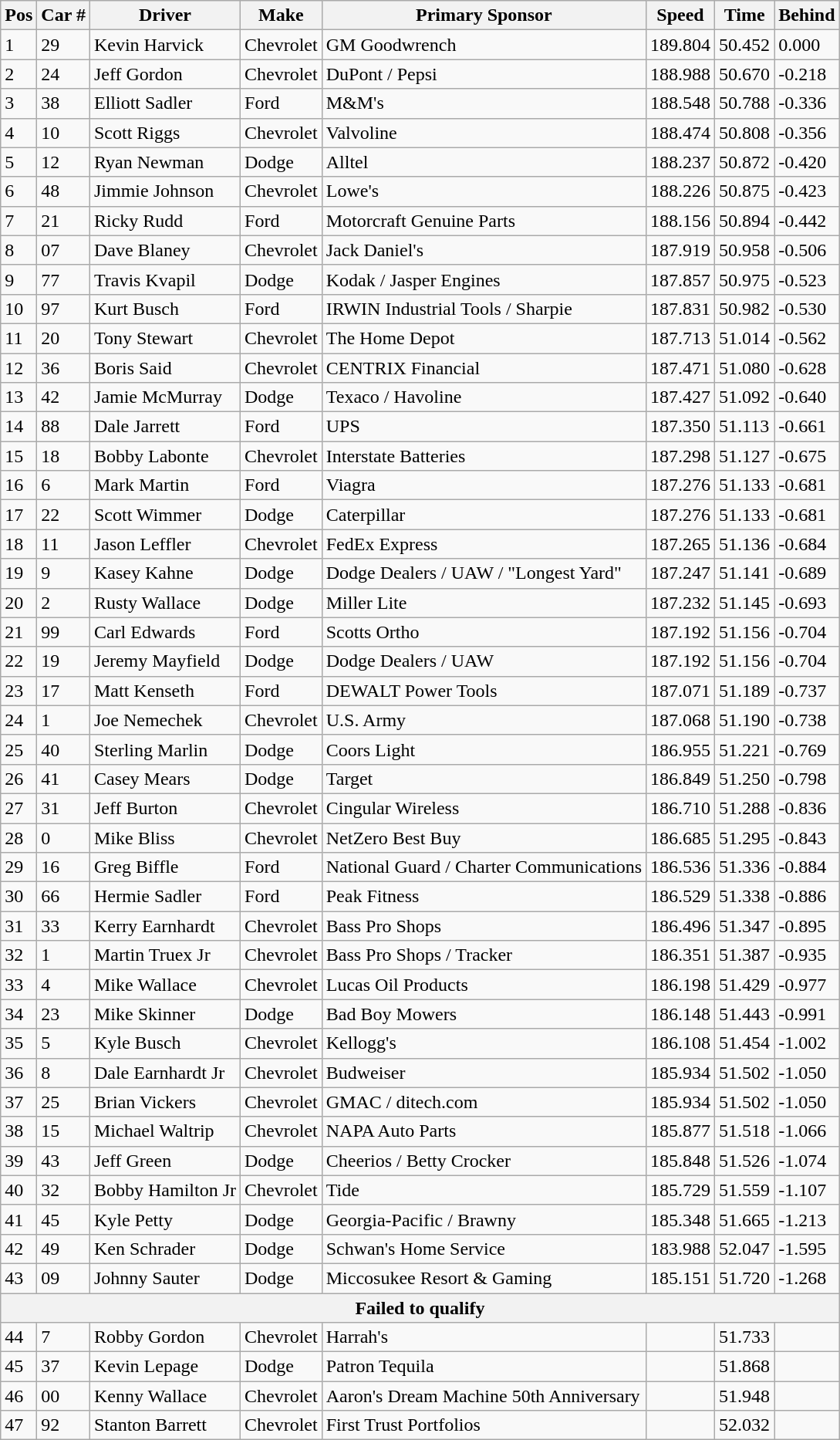<table class="wikitable">
<tr>
<th colspan="1" rowspan="1">Pos</th>
<th colspan="1" rowspan="1">Car #</th>
<th colspan="1" rowspan="1">Driver</th>
<th colspan="1" rowspan="1">Make</th>
<th colspan="1" rowspan="1">Primary Sponsor</th>
<th colspan="1" rowspan="1">Speed</th>
<th colspan="1" rowspan="1">Time</th>
<th colspan="1" rowspan="1">Behind</th>
</tr>
<tr>
<td>1</td>
<td>29</td>
<td>Kevin Harvick</td>
<td>Chevrolet</td>
<td>GM Goodwrench</td>
<td>189.804</td>
<td>50.452</td>
<td>0.000</td>
</tr>
<tr>
<td>2</td>
<td>24</td>
<td>Jeff Gordon</td>
<td>Chevrolet</td>
<td>DuPont / Pepsi</td>
<td>188.988</td>
<td>50.670</td>
<td>-0.218</td>
</tr>
<tr>
<td>3</td>
<td>38</td>
<td>Elliott Sadler</td>
<td>Ford</td>
<td>M&M's</td>
<td>188.548</td>
<td>50.788</td>
<td>-0.336</td>
</tr>
<tr>
<td>4</td>
<td>10</td>
<td>Scott Riggs</td>
<td>Chevrolet</td>
<td>Valvoline</td>
<td>188.474</td>
<td>50.808</td>
<td>-0.356</td>
</tr>
<tr>
<td>5</td>
<td>12</td>
<td>Ryan Newman</td>
<td>Dodge</td>
<td>Alltel</td>
<td>188.237</td>
<td>50.872</td>
<td>-0.420</td>
</tr>
<tr>
<td>6</td>
<td>48</td>
<td>Jimmie Johnson</td>
<td>Chevrolet</td>
<td>Lowe's</td>
<td>188.226</td>
<td>50.875</td>
<td>-0.423</td>
</tr>
<tr>
<td>7</td>
<td>21</td>
<td>Ricky Rudd</td>
<td>Ford</td>
<td>Motorcraft Genuine Parts</td>
<td>188.156</td>
<td>50.894</td>
<td>-0.442</td>
</tr>
<tr>
<td>8</td>
<td>07</td>
<td>Dave Blaney</td>
<td>Chevrolet</td>
<td>Jack Daniel's</td>
<td>187.919</td>
<td>50.958</td>
<td>-0.506</td>
</tr>
<tr>
<td>9</td>
<td>77</td>
<td>Travis Kvapil</td>
<td>Dodge</td>
<td>Kodak / Jasper Engines</td>
<td>187.857</td>
<td>50.975</td>
<td>-0.523</td>
</tr>
<tr>
<td>10</td>
<td>97</td>
<td>Kurt Busch</td>
<td>Ford</td>
<td>IRWIN Industrial Tools / Sharpie</td>
<td>187.831</td>
<td>50.982</td>
<td>-0.530</td>
</tr>
<tr>
<td>11</td>
<td>20</td>
<td>Tony Stewart</td>
<td>Chevrolet</td>
<td>The Home Depot</td>
<td>187.713</td>
<td>51.014</td>
<td>-0.562</td>
</tr>
<tr>
<td>12</td>
<td>36</td>
<td>Boris Said</td>
<td>Chevrolet</td>
<td>CENTRIX Financial</td>
<td>187.471</td>
<td>51.080</td>
<td>-0.628</td>
</tr>
<tr>
<td>13</td>
<td>42</td>
<td>Jamie McMurray</td>
<td>Dodge</td>
<td>Texaco / Havoline</td>
<td>187.427</td>
<td>51.092</td>
<td>-0.640</td>
</tr>
<tr>
<td>14</td>
<td>88</td>
<td>Dale Jarrett</td>
<td>Ford</td>
<td>UPS</td>
<td>187.350</td>
<td>51.113</td>
<td>-0.661</td>
</tr>
<tr>
<td>15</td>
<td>18</td>
<td>Bobby Labonte</td>
<td>Chevrolet</td>
<td>Interstate Batteries</td>
<td>187.298</td>
<td>51.127</td>
<td>-0.675</td>
</tr>
<tr>
<td>16</td>
<td>6</td>
<td>Mark Martin</td>
<td>Ford</td>
<td>Viagra</td>
<td>187.276</td>
<td>51.133</td>
<td>-0.681</td>
</tr>
<tr>
<td>17</td>
<td>22</td>
<td>Scott Wimmer</td>
<td>Dodge</td>
<td>Caterpillar</td>
<td>187.276</td>
<td>51.133</td>
<td>-0.681</td>
</tr>
<tr>
<td>18</td>
<td>11</td>
<td>Jason Leffler</td>
<td>Chevrolet</td>
<td>FedEx Express</td>
<td>187.265</td>
<td>51.136</td>
<td>-0.684</td>
</tr>
<tr>
<td>19</td>
<td>9</td>
<td>Kasey Kahne</td>
<td>Dodge</td>
<td>Dodge Dealers / UAW / "Longest Yard"</td>
<td>187.247</td>
<td>51.141</td>
<td>-0.689</td>
</tr>
<tr>
<td>20</td>
<td>2</td>
<td>Rusty Wallace</td>
<td>Dodge</td>
<td>Miller Lite</td>
<td>187.232</td>
<td>51.145</td>
<td>-0.693</td>
</tr>
<tr>
<td>21</td>
<td>99</td>
<td>Carl Edwards</td>
<td>Ford</td>
<td>Scotts Ortho</td>
<td>187.192</td>
<td>51.156</td>
<td>-0.704</td>
</tr>
<tr>
<td>22</td>
<td>19</td>
<td>Jeremy Mayfield</td>
<td>Dodge</td>
<td>Dodge Dealers / UAW</td>
<td>187.192</td>
<td>51.156</td>
<td>-0.704</td>
</tr>
<tr>
<td>23</td>
<td>17</td>
<td>Matt Kenseth</td>
<td>Ford</td>
<td>DEWALT Power Tools</td>
<td>187.071</td>
<td>51.189</td>
<td>-0.737</td>
</tr>
<tr>
<td>24</td>
<td>1</td>
<td>Joe Nemechek</td>
<td>Chevrolet</td>
<td>U.S. Army</td>
<td>187.068</td>
<td>51.190</td>
<td>-0.738</td>
</tr>
<tr>
<td>25</td>
<td>40</td>
<td>Sterling Marlin</td>
<td>Dodge</td>
<td>Coors Light</td>
<td>186.955</td>
<td>51.221</td>
<td>-0.769</td>
</tr>
<tr>
<td>26</td>
<td>41</td>
<td>Casey Mears</td>
<td>Dodge</td>
<td>Target</td>
<td>186.849</td>
<td>51.250</td>
<td>-0.798</td>
</tr>
<tr>
<td>27</td>
<td>31</td>
<td>Jeff Burton</td>
<td>Chevrolet</td>
<td>Cingular Wireless</td>
<td>186.710</td>
<td>51.288</td>
<td>-0.836</td>
</tr>
<tr>
<td>28</td>
<td>0</td>
<td>Mike Bliss</td>
<td>Chevrolet</td>
<td>NetZero Best Buy</td>
<td>186.685</td>
<td>51.295</td>
<td>-0.843</td>
</tr>
<tr>
<td>29</td>
<td>16</td>
<td>Greg Biffle</td>
<td>Ford</td>
<td>National Guard / Charter Communications</td>
<td>186.536</td>
<td>51.336</td>
<td>-0.884</td>
</tr>
<tr>
<td>30</td>
<td>66</td>
<td>Hermie Sadler</td>
<td>Ford</td>
<td>Peak Fitness</td>
<td>186.529</td>
<td>51.338</td>
<td>-0.886</td>
</tr>
<tr>
<td>31</td>
<td>33</td>
<td>Kerry Earnhardt</td>
<td>Chevrolet</td>
<td>Bass Pro Shops</td>
<td>186.496</td>
<td>51.347</td>
<td>-0.895</td>
</tr>
<tr>
<td>32</td>
<td>1</td>
<td>Martin Truex Jr</td>
<td>Chevrolet</td>
<td>Bass Pro Shops / Tracker</td>
<td>186.351</td>
<td>51.387</td>
<td>-0.935</td>
</tr>
<tr>
<td>33</td>
<td>4</td>
<td>Mike Wallace</td>
<td>Chevrolet</td>
<td>Lucas Oil Products</td>
<td>186.198</td>
<td>51.429</td>
<td>-0.977</td>
</tr>
<tr>
<td>34</td>
<td>23</td>
<td>Mike Skinner</td>
<td>Dodge</td>
<td>Bad Boy Mowers</td>
<td>186.148</td>
<td>51.443</td>
<td>-0.991</td>
</tr>
<tr>
<td>35</td>
<td>5</td>
<td>Kyle Busch</td>
<td>Chevrolet</td>
<td>Kellogg's</td>
<td>186.108</td>
<td>51.454</td>
<td>-1.002</td>
</tr>
<tr>
<td>36</td>
<td>8</td>
<td>Dale Earnhardt Jr</td>
<td>Chevrolet</td>
<td>Budweiser</td>
<td>185.934</td>
<td>51.502</td>
<td>-1.050</td>
</tr>
<tr>
<td>37</td>
<td>25</td>
<td>Brian Vickers</td>
<td>Chevrolet</td>
<td>GMAC / ditech.com</td>
<td>185.934</td>
<td>51.502</td>
<td>-1.050</td>
</tr>
<tr>
<td>38</td>
<td>15</td>
<td>Michael Waltrip</td>
<td>Chevrolet</td>
<td>NAPA Auto Parts</td>
<td>185.877</td>
<td>51.518</td>
<td>-1.066</td>
</tr>
<tr>
<td>39</td>
<td>43</td>
<td>Jeff Green</td>
<td>Dodge</td>
<td>Cheerios / Betty Crocker</td>
<td>185.848</td>
<td>51.526</td>
<td>-1.074</td>
</tr>
<tr>
<td>40</td>
<td>32</td>
<td>Bobby Hamilton Jr</td>
<td>Chevrolet</td>
<td>Tide</td>
<td>185.729</td>
<td>51.559</td>
<td>-1.107</td>
</tr>
<tr>
<td>41</td>
<td>45</td>
<td>Kyle Petty</td>
<td>Dodge</td>
<td>Georgia-Pacific / Brawny</td>
<td>185.348</td>
<td>51.665</td>
<td>-1.213</td>
</tr>
<tr>
<td>42</td>
<td>49</td>
<td>Ken Schrader</td>
<td>Dodge</td>
<td>Schwan's Home Service</td>
<td>183.988</td>
<td>52.047</td>
<td>-1.595</td>
</tr>
<tr>
<td>43</td>
<td>09</td>
<td>Johnny Sauter</td>
<td>Dodge</td>
<td>Miccosukee Resort & Gaming</td>
<td>185.151</td>
<td>51.720</td>
<td>-1.268</td>
</tr>
<tr>
<th colspan="8">Failed to qualify</th>
</tr>
<tr>
<td>44</td>
<td>7</td>
<td>Robby Gordon</td>
<td>Chevrolet</td>
<td>Harrah's</td>
<td></td>
<td>51.733</td>
<td></td>
</tr>
<tr>
<td>45</td>
<td>37</td>
<td>Kevin Lepage</td>
<td>Dodge</td>
<td>Patron Tequila</td>
<td></td>
<td>51.868</td>
<td></td>
</tr>
<tr>
<td>46</td>
<td>00</td>
<td>Kenny Wallace</td>
<td>Chevrolet</td>
<td>Aaron's Dream Machine 50th Anniversary</td>
<td></td>
<td>51.948</td>
<td></td>
</tr>
<tr>
<td>47</td>
<td>92</td>
<td>Stanton Barrett</td>
<td>Chevrolet</td>
<td>First Trust Portfolios</td>
<td></td>
<td>52.032</td>
<td></td>
</tr>
</table>
